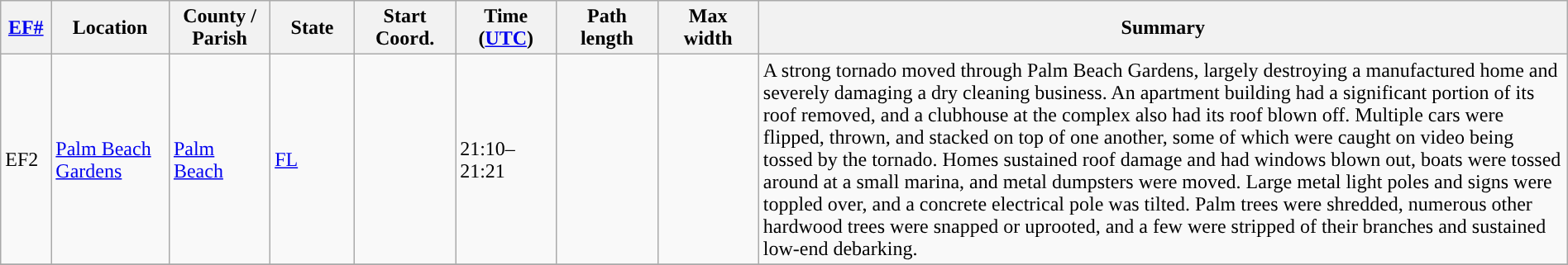<table class="wikitable sortable" style="width:100%;">
<tr>
<th scope="col" style="width:3%; text-align:center;"><a href='#'>EF#</a></th>
<th scope="col" style="width:7%; text-align:center;" class="unsortable">Location</th>
<th scope="col" style="width:6%; text-align:center;" class="unsortable">County / Parish</th>
<th scope="col" style="width:5%; text-align:center;">State</th>
<th scope="col" style="width:6%; text-align:center;">Start Coord.</th>
<th scope="col" style="width:6%; text-align:center;">Time (<a href='#'>UTC</a>)</th>
<th scope="col" style="width:6%; text-align:center;">Path length</th>
<th scope="col" style="width:6%; text-align:center;">Max width</th>
<th scope="col" class="unsortable" style="width:48%; text-align:center;">Summary</th>
</tr>
<tr>
<td>EF2</td>
<td><a href='#'>Palm Beach Gardens</a></td>
<td><a href='#'>Palm Beach</a></td>
<td><a href='#'>FL</a></td>
<td></td>
<td>21:10–21:21</td>
<td></td>
<td></td>
<td>A strong tornado moved through Palm Beach Gardens, largely destroying a manufactured home and severely damaging a dry cleaning business. An apartment building had a significant portion of its roof removed, and a clubhouse at the complex also had its roof blown off. Multiple cars were flipped, thrown, and stacked on top of one another, some of which were caught on video being tossed by the tornado. Homes sustained roof damage and had windows blown out, boats were tossed around at a small marina, and metal dumpsters were moved. Large metal light poles and signs were toppled over, and a concrete electrical pole was tilted. Palm trees were shredded, numerous other hardwood trees were snapped or uprooted, and a few were stripped of their branches and sustained low-end debarking.</td>
</tr>
<tr>
</tr>
</table>
